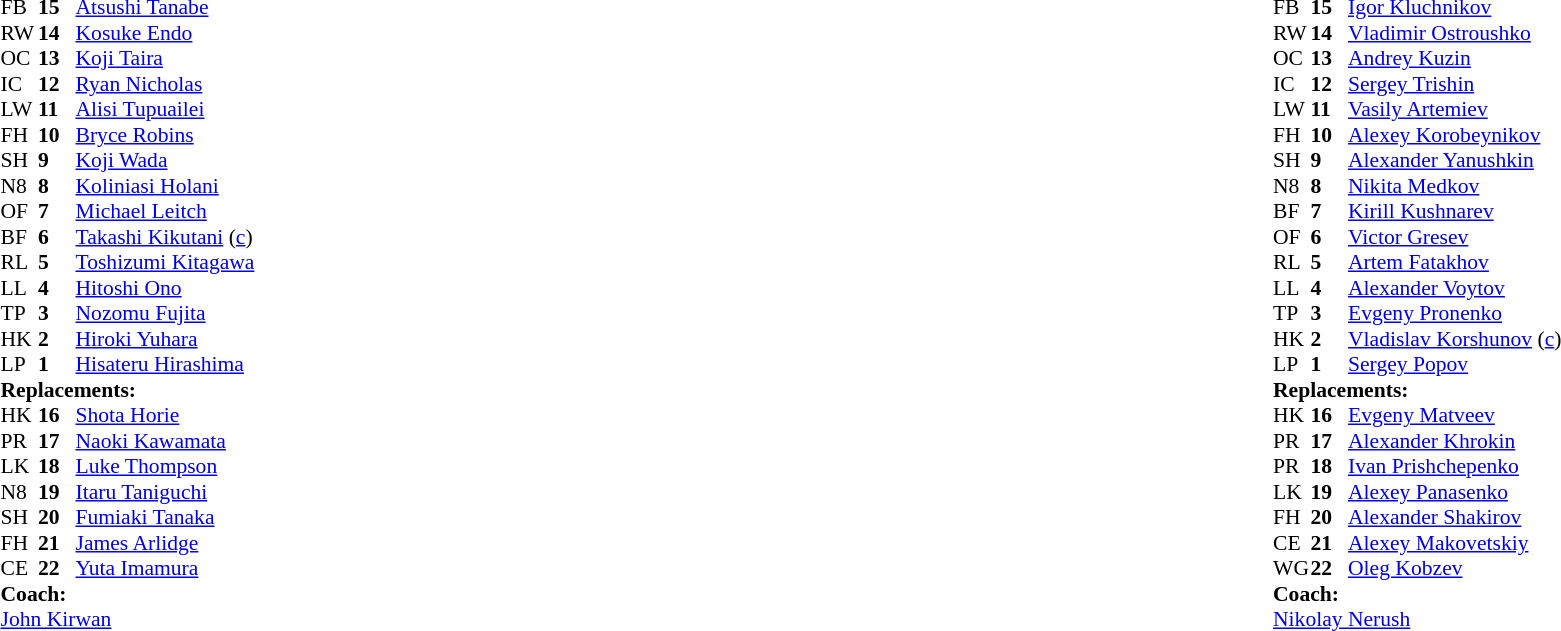<table width="100%">
<tr>
<td valign="top" width="50%"><br><table style="font-size: 90%" cellspacing="0" cellpadding="0">
<tr>
<th width="25"></th>
<th width="25"></th>
</tr>
<tr>
<td>FB</td>
<td><strong>15</strong></td>
<td><a href='#'>Atsushi Tanabe</a></td>
</tr>
<tr>
<td>RW</td>
<td><strong>14</strong></td>
<td><a href='#'>Kosuke Endo</a></td>
</tr>
<tr>
<td>OC</td>
<td><strong>13</strong></td>
<td><a href='#'>Koji Taira</a></td>
</tr>
<tr>
<td>IC</td>
<td><strong>12</strong></td>
<td><a href='#'>Ryan Nicholas</a></td>
</tr>
<tr>
<td>LW</td>
<td><strong>11</strong></td>
<td><a href='#'>Alisi Tupuailei</a></td>
</tr>
<tr>
<td>FH</td>
<td><strong>10</strong></td>
<td><a href='#'>Bryce Robins</a></td>
</tr>
<tr>
<td>SH</td>
<td><strong>9</strong></td>
<td><a href='#'>Koji Wada</a></td>
</tr>
<tr>
<td>N8</td>
<td><strong>8</strong></td>
<td><a href='#'>Koliniasi Holani</a></td>
</tr>
<tr>
<td>OF</td>
<td><strong>7</strong></td>
<td><a href='#'>Michael Leitch</a></td>
</tr>
<tr>
<td>BF</td>
<td><strong>6</strong></td>
<td><a href='#'>Takashi Kikutani</a> (<a href='#'>c</a>)</td>
</tr>
<tr>
<td>RL</td>
<td><strong>5</strong></td>
<td><a href='#'>Toshizumi Kitagawa</a></td>
</tr>
<tr>
<td>LL</td>
<td><strong>4</strong></td>
<td><a href='#'>Hitoshi Ono</a></td>
</tr>
<tr>
<td>TP</td>
<td><strong>3</strong></td>
<td><a href='#'>Nozomu Fujita</a></td>
</tr>
<tr>
<td>HK</td>
<td><strong>2</strong></td>
<td><a href='#'>Hiroki Yuhara</a></td>
</tr>
<tr>
<td>LP</td>
<td><strong>1</strong></td>
<td><a href='#'>Hisateru Hirashima</a></td>
</tr>
<tr>
<td colspan="4"><strong>Replacements:</strong></td>
</tr>
<tr>
<td>HK</td>
<td><strong>16</strong></td>
<td><a href='#'>Shota Horie</a></td>
</tr>
<tr>
<td>PR</td>
<td><strong>17</strong></td>
<td><a href='#'>Naoki Kawamata</a></td>
</tr>
<tr>
<td>LK</td>
<td><strong>18</strong></td>
<td><a href='#'>Luke Thompson</a></td>
</tr>
<tr>
<td>N8</td>
<td><strong>19</strong></td>
<td><a href='#'>Itaru Taniguchi</a></td>
</tr>
<tr>
<td>SH</td>
<td><strong>20</strong></td>
<td><a href='#'>Fumiaki Tanaka</a></td>
</tr>
<tr>
<td>FH</td>
<td><strong>21</strong></td>
<td><a href='#'>James Arlidge</a></td>
</tr>
<tr>
<td>CE</td>
<td><strong>22</strong></td>
<td><a href='#'>Yuta Imamura</a></td>
</tr>
<tr>
<td colspan="4"><strong>Coach:</strong></td>
</tr>
<tr>
<td colspan="4"> <a href='#'>John Kirwan</a></td>
</tr>
</table>
</td>
<td valign="top" width="50%"><br><table style="font-size: 90%" cellspacing="0" cellpadding="0" align="center">
<tr>
<th width="25"></th>
<th width="25"></th>
</tr>
<tr>
<td>FB</td>
<td><strong>15</strong></td>
<td><a href='#'>Igor Kluchnikov</a></td>
</tr>
<tr>
<td>RW</td>
<td><strong>14</strong></td>
<td><a href='#'>Vladimir Ostroushko</a></td>
</tr>
<tr>
<td>OC</td>
<td><strong>13</strong></td>
<td><a href='#'>Andrey Kuzin</a></td>
</tr>
<tr>
<td>IC</td>
<td><strong>12</strong></td>
<td><a href='#'>Sergey Trishin</a></td>
</tr>
<tr>
<td>LW</td>
<td><strong>11</strong></td>
<td><a href='#'>Vasily Artemiev</a></td>
</tr>
<tr>
<td>FH</td>
<td><strong>10</strong></td>
<td><a href='#'>Alexey Korobeynikov</a></td>
</tr>
<tr>
<td>SH</td>
<td><strong>9</strong></td>
<td><a href='#'>Alexander Yanushkin</a></td>
</tr>
<tr>
<td>N8</td>
<td><strong>8</strong></td>
<td><a href='#'>Nikita Medkov</a></td>
</tr>
<tr>
<td>BF</td>
<td><strong>7</strong></td>
<td><a href='#'>Kirill Kushnarev</a></td>
</tr>
<tr>
<td>OF</td>
<td><strong>6</strong></td>
<td><a href='#'>Victor Gresev</a></td>
</tr>
<tr>
<td>RL</td>
<td><strong>5</strong></td>
<td><a href='#'>Artem Fatakhov</a></td>
</tr>
<tr>
<td>LL</td>
<td><strong>4</strong></td>
<td><a href='#'>Alexander Voytov</a></td>
</tr>
<tr>
<td>TP</td>
<td><strong>3</strong></td>
<td><a href='#'>Evgeny Pronenko</a></td>
</tr>
<tr>
<td>HK</td>
<td><strong>2</strong></td>
<td><a href='#'>Vladislav Korshunov</a> (<a href='#'>c</a>)</td>
</tr>
<tr>
<td>LP</td>
<td><strong>1</strong></td>
<td><a href='#'>Sergey Popov</a></td>
</tr>
<tr>
<td colspan="4"><strong>Replacements:</strong></td>
</tr>
<tr>
<td>HK</td>
<td><strong>16</strong></td>
<td><a href='#'>Evgeny Matveev</a></td>
</tr>
<tr>
<td>PR</td>
<td><strong>17</strong></td>
<td><a href='#'>Alexander Khrokin</a></td>
</tr>
<tr>
<td>PR</td>
<td><strong>18</strong></td>
<td><a href='#'>Ivan Prishchepenko</a></td>
</tr>
<tr>
<td>LK</td>
<td><strong>19</strong></td>
<td><a href='#'>Alexey Panasenko</a></td>
</tr>
<tr>
<td>FH</td>
<td><strong>20</strong></td>
<td><a href='#'>Alexander Shakirov</a></td>
</tr>
<tr>
<td>CE</td>
<td><strong>21</strong></td>
<td><a href='#'>Alexey Makovetskiy</a></td>
</tr>
<tr>
<td>WG</td>
<td><strong>22</strong></td>
<td><a href='#'>Oleg Kobzev</a></td>
</tr>
<tr>
<td colspan="4"><strong>Coach:</strong></td>
</tr>
<tr>
<td colspan="4"> <a href='#'>Nikolay Nerush</a></td>
</tr>
</table>
</td>
</tr>
</table>
